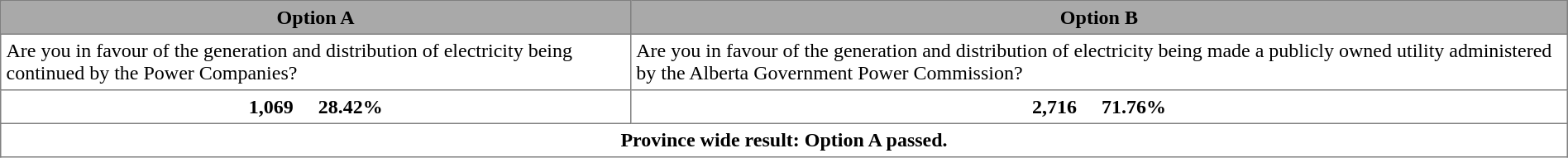<table border="1" cellpadding="4" cellspacing="0" style="border-collapse: collapse">
<tr bgcolor="darkgray">
<th>Option A</th>
<th>Option B</th>
</tr>
<tr>
<td>Are you in favour of the generation and distribution of electricity being continued by the Power Companies?</td>
<td>Are you in favour of the generation and distribution of electricity being made a publicly owned utility administered by the Alberta Government Power Commission?</td>
</tr>
<tr>
<th>1,069       28.42%</th>
<th>2,716       71.76%</th>
</tr>
<tr>
<th colspan="2">Province wide result: Option A passed.</th>
</tr>
</table>
